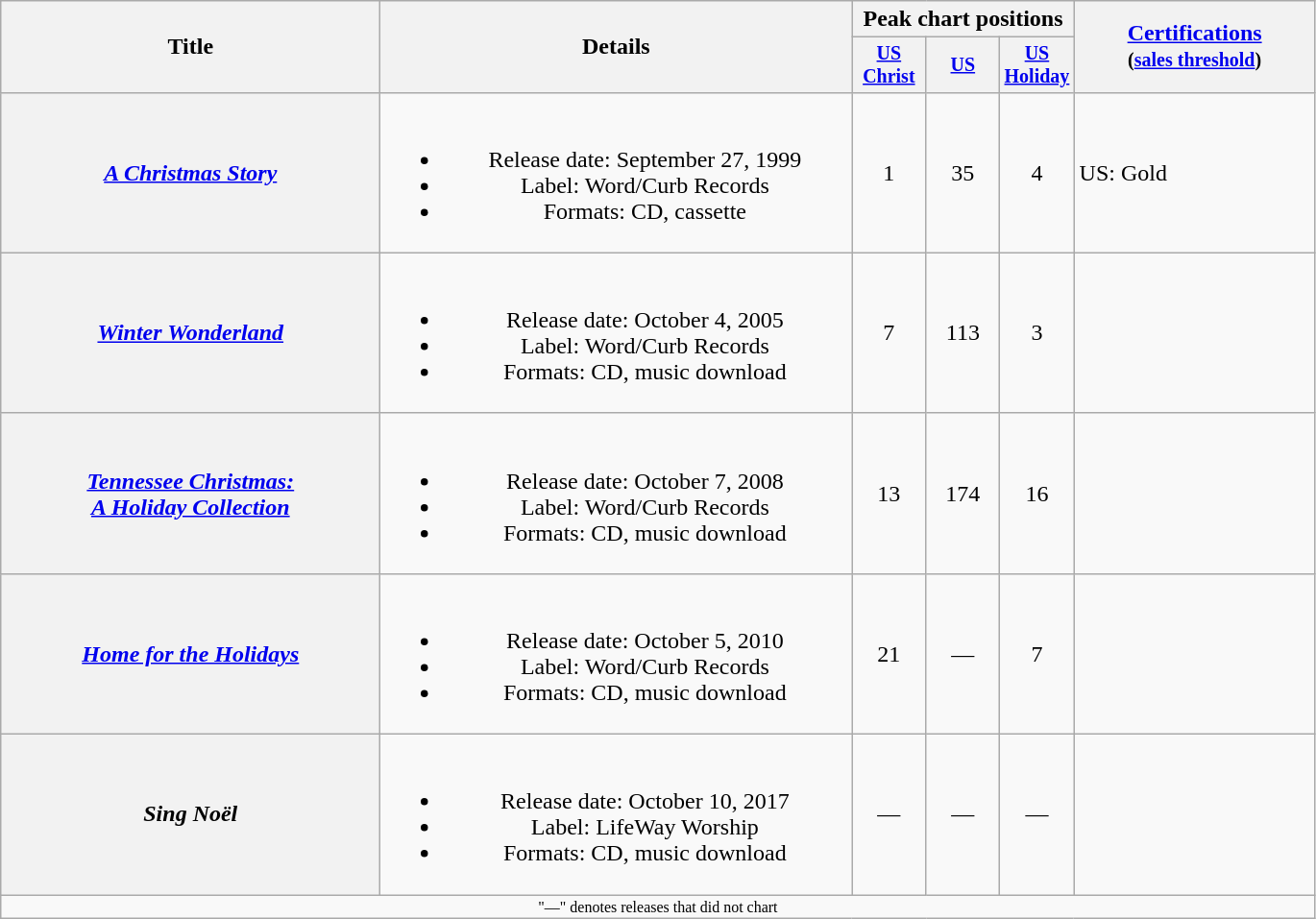<table class="wikitable plainrowheaders" style="text-align:center;">
<tr>
<th rowspan="2" style="width:16em;">Title</th>
<th rowspan="2" style="width:20em;">Details</th>
<th colspan="3">Peak chart positions</th>
<th rowspan="2" style="width:10em;"><a href='#'>Certifications</a><br><small>(<a href='#'>sales threshold</a>)</small></th>
</tr>
<tr style="font-size:smaller;">
<th width="45"><a href='#'>US Christ</a><br></th>
<th width="45"><a href='#'>US</a><br></th>
<th width="45"><a href='#'>US Holiday</a><br></th>
</tr>
<tr>
<th scope="row"><em><a href='#'>A Christmas Story</a></em></th>
<td><br><ul><li>Release date: September 27, 1999</li><li>Label: Word/Curb Records</li><li>Formats: CD, cassette</li></ul></td>
<td>1</td>
<td>35</td>
<td>4</td>
<td align="left">US: Gold</td>
</tr>
<tr>
<th scope="row"><em><a href='#'>Winter Wonderland</a></em></th>
<td><br><ul><li>Release date: October 4, 2005</li><li>Label: Word/Curb Records</li><li>Formats: CD, music download</li></ul></td>
<td>7</td>
<td>113</td>
<td>3</td>
<td></td>
</tr>
<tr>
<th scope="row"><em><a href='#'>Tennessee Christmas:<br>A Holiday Collection</a></em></th>
<td><br><ul><li>Release date: October 7, 2008</li><li>Label: Word/Curb Records</li><li>Formats: CD, music download</li></ul></td>
<td>13</td>
<td>174</td>
<td>16</td>
<td></td>
</tr>
<tr>
<th scope="row"><em><a href='#'>Home for the Holidays</a></em></th>
<td><br><ul><li>Release date: October 5, 2010</li><li>Label: Word/Curb Records</li><li>Formats: CD, music download</li></ul></td>
<td>21</td>
<td>—</td>
<td>7</td>
<td></td>
</tr>
<tr>
<th scope="row"><em>Sing Noël</em></th>
<td><br><ul><li>Release date: October 10, 2017</li><li>Label: LifeWay Worship</li><li>Formats: CD, music download</li></ul></td>
<td>—</td>
<td>—</td>
<td>—</td>
<td></td>
</tr>
<tr>
<td colspan="10" style="font-size:8pt">"—" denotes releases that did not chart</td>
</tr>
</table>
